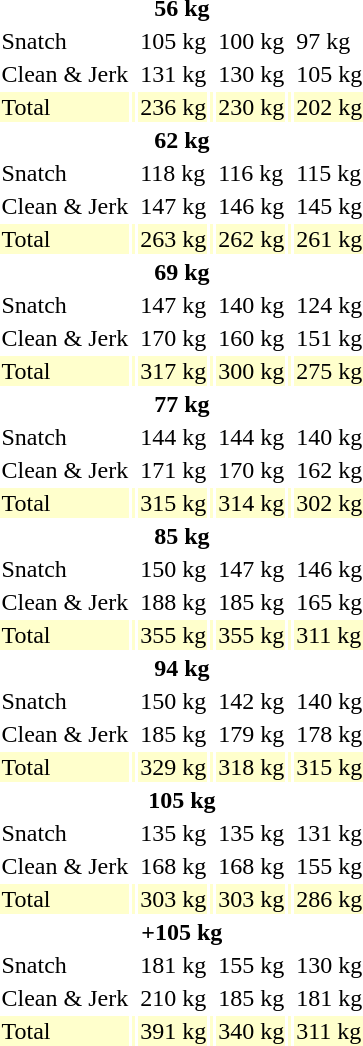<table>
<tr>
<th colspan=7>56 kg</th>
</tr>
<tr>
<td>Snatch</td>
<td></td>
<td>105 kg</td>
<td></td>
<td>100 kg</td>
<td></td>
<td>97 kg</td>
</tr>
<tr>
<td>Clean & Jerk</td>
<td></td>
<td>131 kg</td>
<td></td>
<td>130 kg</td>
<td></td>
<td>105 kg</td>
</tr>
<tr bgcolor=ffffcc>
<td>Total</td>
<td></td>
<td>236 kg</td>
<td></td>
<td>230 kg</td>
<td></td>
<td>202 kg</td>
</tr>
<tr>
<th colspan=7>62 kg</th>
</tr>
<tr>
<td>Snatch</td>
<td></td>
<td>118 kg</td>
<td></td>
<td>116 kg</td>
<td></td>
<td>115 kg</td>
</tr>
<tr>
<td>Clean & Jerk</td>
<td></td>
<td>147 kg</td>
<td></td>
<td>146 kg</td>
<td></td>
<td>145 kg</td>
</tr>
<tr bgcolor=ffffcc>
<td>Total</td>
<td></td>
<td>263 kg</td>
<td></td>
<td>262 kg</td>
<td></td>
<td>261 kg</td>
</tr>
<tr>
<th colspan=7>69 kg</th>
</tr>
<tr>
<td>Snatch</td>
<td></td>
<td>147 kg</td>
<td></td>
<td>140 kg</td>
<td></td>
<td>124 kg</td>
</tr>
<tr>
<td>Clean & Jerk</td>
<td></td>
<td>170 kg</td>
<td></td>
<td>160 kg</td>
<td></td>
<td>151 kg</td>
</tr>
<tr bgcolor=ffffcc>
<td>Total</td>
<td></td>
<td>317 kg</td>
<td></td>
<td>300 kg</td>
<td></td>
<td>275 kg</td>
</tr>
<tr>
<th colspan=7>77 kg</th>
</tr>
<tr>
<td>Snatch</td>
<td></td>
<td>144 kg</td>
<td></td>
<td>144 kg</td>
<td></td>
<td>140 kg</td>
</tr>
<tr>
<td>Clean & Jerk</td>
<td></td>
<td>171 kg</td>
<td></td>
<td>170 kg</td>
<td></td>
<td>162 kg</td>
</tr>
<tr bgcolor=ffffcc>
<td>Total</td>
<td></td>
<td>315 kg</td>
<td></td>
<td>314 kg</td>
<td></td>
<td>302 kg</td>
</tr>
<tr>
<th colspan=7>85 kg</th>
</tr>
<tr>
<td>Snatch</td>
<td></td>
<td>150 kg</td>
<td></td>
<td>147 kg</td>
<td></td>
<td>146 kg</td>
</tr>
<tr>
<td>Clean & Jerk</td>
<td></td>
<td>188 kg</td>
<td></td>
<td>185 kg</td>
<td></td>
<td>165 kg</td>
</tr>
<tr bgcolor=ffffcc>
<td>Total</td>
<td></td>
<td>355 kg</td>
<td></td>
<td>355 kg</td>
<td></td>
<td>311 kg</td>
</tr>
<tr>
<th colspan=7>94 kg</th>
</tr>
<tr>
<td>Snatch</td>
<td></td>
<td>150 kg</td>
<td></td>
<td>142 kg</td>
<td></td>
<td>140 kg</td>
</tr>
<tr>
<td>Clean & Jerk</td>
<td></td>
<td>185 kg</td>
<td></td>
<td>179 kg</td>
<td></td>
<td>178 kg</td>
</tr>
<tr bgcolor=ffffcc>
<td>Total</td>
<td></td>
<td>329 kg</td>
<td></td>
<td>318 kg</td>
<td></td>
<td>315 kg</td>
</tr>
<tr>
<th colspan=7>105 kg</th>
</tr>
<tr>
<td>Snatch</td>
<td></td>
<td>135 kg</td>
<td></td>
<td>135 kg</td>
<td></td>
<td>131 kg</td>
</tr>
<tr>
<td>Clean & Jerk</td>
<td></td>
<td>168 kg</td>
<td></td>
<td>168 kg</td>
<td></td>
<td>155 kg</td>
</tr>
<tr bgcolor=ffffcc>
<td>Total</td>
<td></td>
<td>303 kg</td>
<td></td>
<td>303 kg</td>
<td></td>
<td>286 kg</td>
</tr>
<tr>
<th colspan=7>+105 kg</th>
</tr>
<tr>
<td>Snatch</td>
<td></td>
<td>181 kg</td>
<td></td>
<td>155 kg</td>
<td></td>
<td>130 kg</td>
</tr>
<tr>
<td>Clean & Jerk</td>
<td></td>
<td>210 kg</td>
<td></td>
<td>185 kg</td>
<td></td>
<td>181 kg</td>
</tr>
<tr bgcolor=ffffcc>
<td>Total</td>
<td></td>
<td>391 kg</td>
<td></td>
<td>340 kg</td>
<td></td>
<td>311 kg</td>
</tr>
</table>
